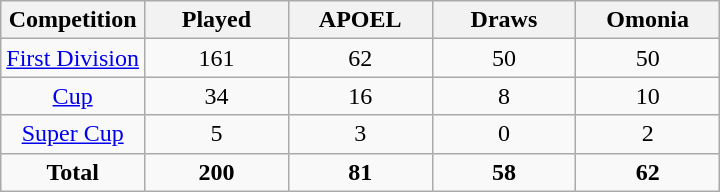<table class=wikitable>
<tr>
<th width=20%>Competition</th>
<th width=20%>Played</th>
<th width=20%>APOEL</th>
<th width=20%>Draws</th>
<th width=20%>Omonia</th>
</tr>
<tr align=center>
<td><a href='#'>First Division</a></td>
<td>161</td>
<td>62</td>
<td>50</td>
<td>50</td>
</tr>
<tr align=center>
<td><a href='#'>Cup</a></td>
<td>34</td>
<td>16</td>
<td>8</td>
<td>10</td>
</tr>
<tr align=center>
<td><a href='#'>Super Cup</a></td>
<td>5</td>
<td>3</td>
<td>0</td>
<td>2</td>
</tr>
<tr align=center>
<td><strong>Total</strong></td>
<td><strong>200</strong></td>
<td><strong>81</strong></td>
<td><strong>58</strong></td>
<td><strong>62</strong></td>
</tr>
</table>
